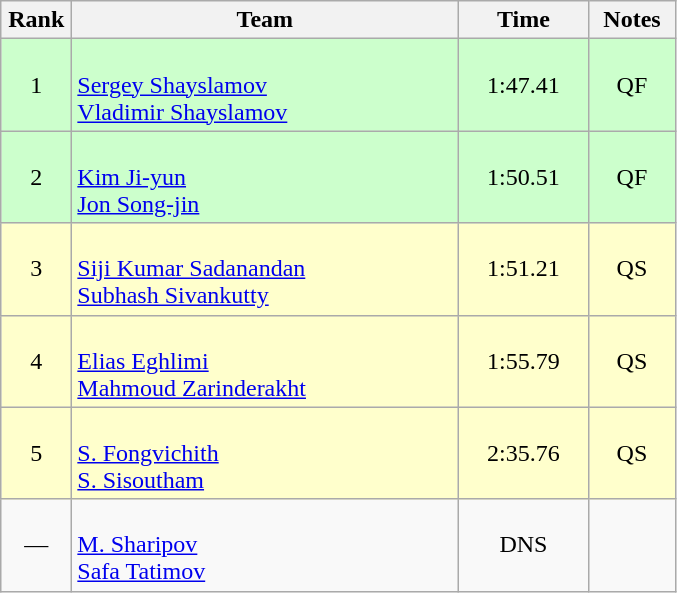<table class=wikitable style="text-align:center">
<tr>
<th width=40>Rank</th>
<th width=250>Team</th>
<th width=80>Time</th>
<th width=50>Notes</th>
</tr>
<tr bgcolor="ccffcc">
<td>1</td>
<td align=left><br><a href='#'>Sergey Shayslamov</a><br><a href='#'>Vladimir Shayslamov</a></td>
<td>1:47.41</td>
<td>QF</td>
</tr>
<tr bgcolor="ccffcc">
<td>2</td>
<td align=left><br><a href='#'>Kim Ji-yun</a><br><a href='#'>Jon Song-jin</a></td>
<td>1:50.51</td>
<td>QF</td>
</tr>
<tr bgcolor="#ffffcc">
<td>3</td>
<td align=left><br><a href='#'>Siji Kumar Sadanandan</a><br><a href='#'>Subhash Sivankutty</a></td>
<td>1:51.21</td>
<td>QS</td>
</tr>
<tr bgcolor="#ffffcc">
<td>4</td>
<td align=left><br><a href='#'>Elias Eghlimi</a><br><a href='#'>Mahmoud Zarinderakht</a></td>
<td>1:55.79</td>
<td>QS</td>
</tr>
<tr bgcolor="#ffffcc">
<td>5</td>
<td align=left><br><a href='#'>S. Fongvichith</a><br><a href='#'>S. Sisoutham</a></td>
<td>2:35.76</td>
<td>QS</td>
</tr>
<tr>
<td>—</td>
<td align=left><br><a href='#'>M. Sharipov</a><br><a href='#'>Safa Tatimov</a></td>
<td>DNS</td>
<td></td>
</tr>
</table>
